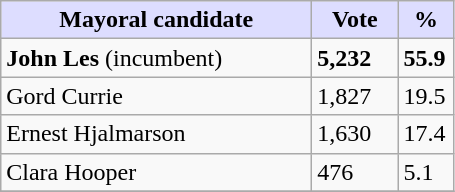<table class="wikitable">
<tr>
<th style="background:#ddf;" width="200px">Mayoral candidate</th>
<th style="background:#ddf;" width="50px">Vote</th>
<th style="background:#ddf;" width="30px">%</th>
</tr>
<tr>
<td><strong>John Les</strong> (incumbent)</td>
<td><strong>5,232</strong></td>
<td><strong>55.9</strong></td>
</tr>
<tr>
<td>Gord Currie</td>
<td>1,827</td>
<td>19.5</td>
</tr>
<tr>
<td>Ernest Hjalmarson</td>
<td>1,630</td>
<td>17.4</td>
</tr>
<tr>
<td>Clara Hooper</td>
<td>476</td>
<td>5.1</td>
</tr>
<tr>
</tr>
</table>
